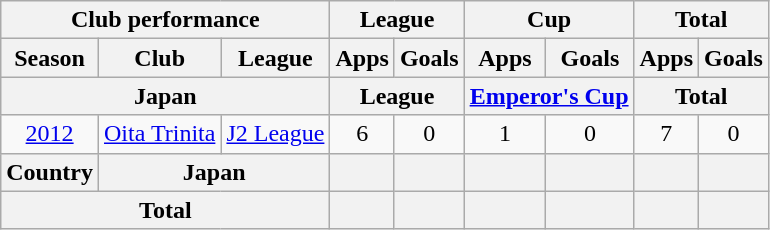<table class="wikitable" style="text-align:center;">
<tr>
<th colspan=3>Club performance</th>
<th colspan=2>League</th>
<th colspan=2>Cup</th>
<th colspan=2>Total</th>
</tr>
<tr>
<th>Season</th>
<th>Club</th>
<th>League</th>
<th>Apps</th>
<th>Goals</th>
<th>Apps</th>
<th>Goals</th>
<th>Apps</th>
<th>Goals</th>
</tr>
<tr>
<th colspan=3>Japan</th>
<th colspan=2>League</th>
<th colspan=2><a href='#'>Emperor's Cup</a></th>
<th colspan=2>Total</th>
</tr>
<tr>
<td><a href='#'>2012</a></td>
<td><a href='#'>Oita Trinita</a></td>
<td><a href='#'>J2 League</a></td>
<td>6</td>
<td>0</td>
<td>1</td>
<td>0</td>
<td>7</td>
<td>0</td>
</tr>
<tr>
<th rowspan=1>Country</th>
<th colspan=2>Japan</th>
<th></th>
<th></th>
<th></th>
<th></th>
<th></th>
<th></th>
</tr>
<tr>
<th colspan=3>Total</th>
<th></th>
<th></th>
<th></th>
<th></th>
<th></th>
<th></th>
</tr>
</table>
